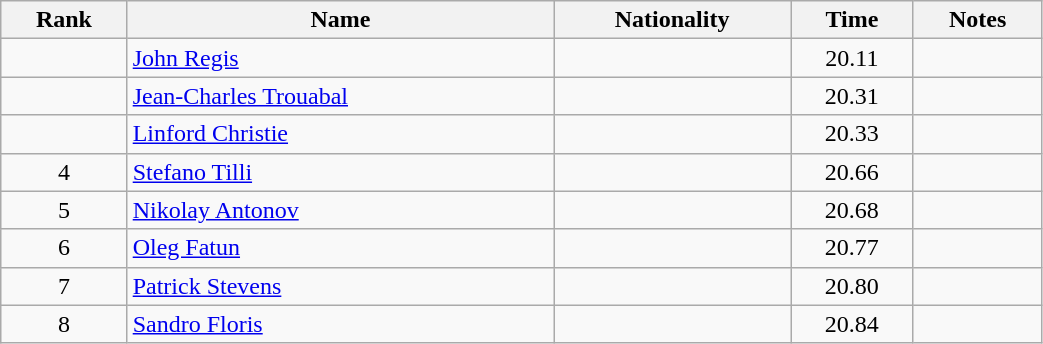<table class="wikitable sortable" style="text-align:center;width: 55%">
<tr>
<th>Rank</th>
<th>Name</th>
<th>Nationality</th>
<th>Time</th>
<th>Notes</th>
</tr>
<tr>
<td></td>
<td align=left><a href='#'>John Regis</a></td>
<td align=left></td>
<td>20.11</td>
<td></td>
</tr>
<tr>
<td></td>
<td align=left><a href='#'>Jean-Charles Trouabal</a></td>
<td align=left></td>
<td>20.31</td>
<td></td>
</tr>
<tr>
<td></td>
<td align=left><a href='#'>Linford Christie</a></td>
<td align=left></td>
<td>20.33</td>
<td></td>
</tr>
<tr>
<td>4</td>
<td align=left><a href='#'>Stefano Tilli</a></td>
<td align=left></td>
<td>20.66</td>
<td></td>
</tr>
<tr>
<td>5</td>
<td align=left><a href='#'>Nikolay Antonov</a></td>
<td align=left></td>
<td>20.68</td>
<td></td>
</tr>
<tr>
<td>6</td>
<td align=left><a href='#'>Oleg Fatun</a></td>
<td align=left></td>
<td>20.77</td>
<td></td>
</tr>
<tr>
<td>7</td>
<td align=left><a href='#'>Patrick Stevens</a></td>
<td align=left></td>
<td>20.80</td>
<td></td>
</tr>
<tr>
<td>8</td>
<td align=left><a href='#'>Sandro Floris</a></td>
<td align=left></td>
<td>20.84</td>
<td></td>
</tr>
</table>
